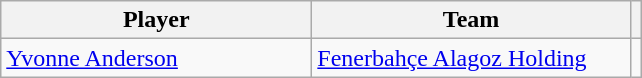<table class="wikitable" style="text-align: center;">
<tr>
<th style="width:200px;">Player</th>
<th style="width:205px;">Team</th>
<th></th>
</tr>
<tr>
<td align=left> <a href='#'>Yvonne Anderson</a></td>
<td align=left> <a href='#'>Fenerbahçe Alagoz Holding</a></td>
<td></td>
</tr>
</table>
